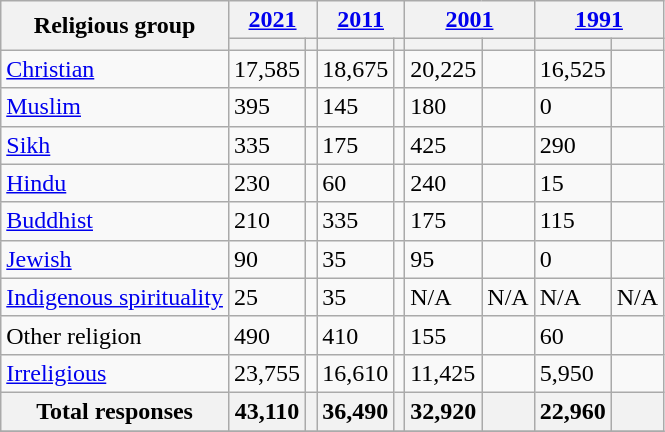<table class="wikitable collapsible sortable">
<tr>
<th rowspan="2">Religious group</th>
<th colspan="2"><a href='#'>2021</a></th>
<th colspan="2"><a href='#'>2011</a></th>
<th colspan="2"><a href='#'>2001</a></th>
<th colspan="2"><a href='#'>1991</a></th>
</tr>
<tr>
<th><a href='#'></a></th>
<th></th>
<th></th>
<th></th>
<th></th>
<th></th>
<th></th>
<th></th>
</tr>
<tr>
<td><a href='#'>Christian</a></td>
<td>17,585</td>
<td></td>
<td>18,675</td>
<td></td>
<td>20,225</td>
<td></td>
<td>16,525</td>
<td></td>
</tr>
<tr>
<td><a href='#'>Muslim</a></td>
<td>395</td>
<td></td>
<td>145</td>
<td></td>
<td>180</td>
<td></td>
<td>0</td>
<td></td>
</tr>
<tr>
<td><a href='#'>Sikh</a></td>
<td>335</td>
<td></td>
<td>175</td>
<td></td>
<td>425</td>
<td></td>
<td>290</td>
<td></td>
</tr>
<tr>
<td><a href='#'>Hindu</a></td>
<td>230</td>
<td></td>
<td>60</td>
<td></td>
<td>240</td>
<td></td>
<td>15</td>
<td></td>
</tr>
<tr>
<td><a href='#'>Buddhist</a></td>
<td>210</td>
<td></td>
<td>335</td>
<td></td>
<td>175</td>
<td></td>
<td>115</td>
<td></td>
</tr>
<tr>
<td><a href='#'>Jewish</a></td>
<td>90</td>
<td></td>
<td>35</td>
<td></td>
<td>95</td>
<td></td>
<td>0</td>
<td></td>
</tr>
<tr>
<td><a href='#'>Indigenous spirituality</a></td>
<td>25</td>
<td></td>
<td>35</td>
<td></td>
<td>N/A</td>
<td>N/A</td>
<td>N/A</td>
<td>N/A</td>
</tr>
<tr>
<td>Other religion</td>
<td>490</td>
<td></td>
<td>410</td>
<td></td>
<td>155</td>
<td></td>
<td>60</td>
<td></td>
</tr>
<tr>
<td><a href='#'>Irreligious</a></td>
<td>23,755</td>
<td></td>
<td>16,610</td>
<td></td>
<td>11,425</td>
<td></td>
<td>5,950</td>
<td></td>
</tr>
<tr class="sortbottom">
<th>Total responses</th>
<th>43,110</th>
<th></th>
<th>36,490</th>
<th></th>
<th>32,920</th>
<th></th>
<th>22,960</th>
<th></th>
</tr>
<tr>
</tr>
</table>
